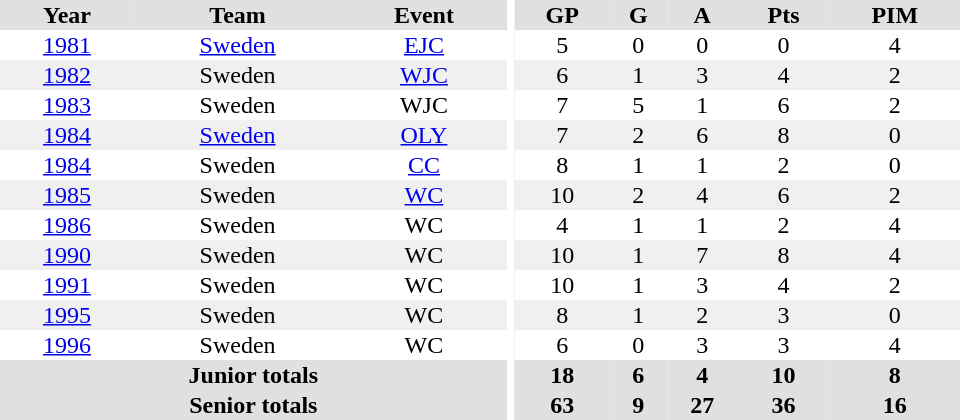<table border="0" cellpadding="1" cellspacing="0" ID="Table3" style="text-align:center; width:40em">
<tr bgcolor="#e0e0e0">
<th>Year</th>
<th>Team</th>
<th>Event</th>
<th rowspan="102" bgcolor="#ffffff"></th>
<th>GP</th>
<th>G</th>
<th>A</th>
<th>Pts</th>
<th>PIM</th>
</tr>
<tr>
<td><a href='#'>1981</a></td>
<td><a href='#'>Sweden</a></td>
<td><a href='#'>EJC</a></td>
<td>5</td>
<td>0</td>
<td>0</td>
<td>0</td>
<td>4</td>
</tr>
<tr bgcolor="#f0f0f0">
<td><a href='#'>1982</a></td>
<td>Sweden</td>
<td><a href='#'>WJC</a></td>
<td>6</td>
<td>1</td>
<td>3</td>
<td>4</td>
<td>2</td>
</tr>
<tr>
<td><a href='#'>1983</a></td>
<td>Sweden</td>
<td>WJC</td>
<td>7</td>
<td>5</td>
<td>1</td>
<td>6</td>
<td>2</td>
</tr>
<tr bgcolor="#f0f0f0">
<td><a href='#'>1984</a></td>
<td><a href='#'>Sweden</a></td>
<td><a href='#'>OLY</a></td>
<td>7</td>
<td>2</td>
<td>6</td>
<td>8</td>
<td>0</td>
</tr>
<tr>
<td><a href='#'>1984</a></td>
<td>Sweden</td>
<td><a href='#'>CC</a></td>
<td>8</td>
<td>1</td>
<td>1</td>
<td>2</td>
<td>0</td>
</tr>
<tr bgcolor="#f0f0f0">
<td><a href='#'>1985</a></td>
<td>Sweden</td>
<td><a href='#'>WC</a></td>
<td>10</td>
<td>2</td>
<td>4</td>
<td>6</td>
<td>2</td>
</tr>
<tr>
<td><a href='#'>1986</a></td>
<td>Sweden</td>
<td>WC</td>
<td>4</td>
<td>1</td>
<td>1</td>
<td>2</td>
<td>4</td>
</tr>
<tr bgcolor="#f0f0f0">
<td><a href='#'>1990</a></td>
<td>Sweden</td>
<td>WC</td>
<td>10</td>
<td>1</td>
<td>7</td>
<td>8</td>
<td>4</td>
</tr>
<tr>
<td><a href='#'>1991</a></td>
<td>Sweden</td>
<td>WC</td>
<td>10</td>
<td>1</td>
<td>3</td>
<td>4</td>
<td>2</td>
</tr>
<tr bgcolor="#f0f0f0">
<td><a href='#'>1995</a></td>
<td>Sweden</td>
<td>WC</td>
<td>8</td>
<td>1</td>
<td>2</td>
<td>3</td>
<td>0</td>
</tr>
<tr>
<td><a href='#'>1996</a></td>
<td>Sweden</td>
<td>WC</td>
<td>6</td>
<td>0</td>
<td>3</td>
<td>3</td>
<td>4</td>
</tr>
<tr bgcolor="#e0e0e0">
<th colspan="3">Junior totals</th>
<th>18</th>
<th>6</th>
<th>4</th>
<th>10</th>
<th>8</th>
</tr>
<tr bgcolor="#e0e0e0">
<th colspan="3">Senior totals</th>
<th>63</th>
<th>9</th>
<th>27</th>
<th>36</th>
<th>16</th>
</tr>
</table>
